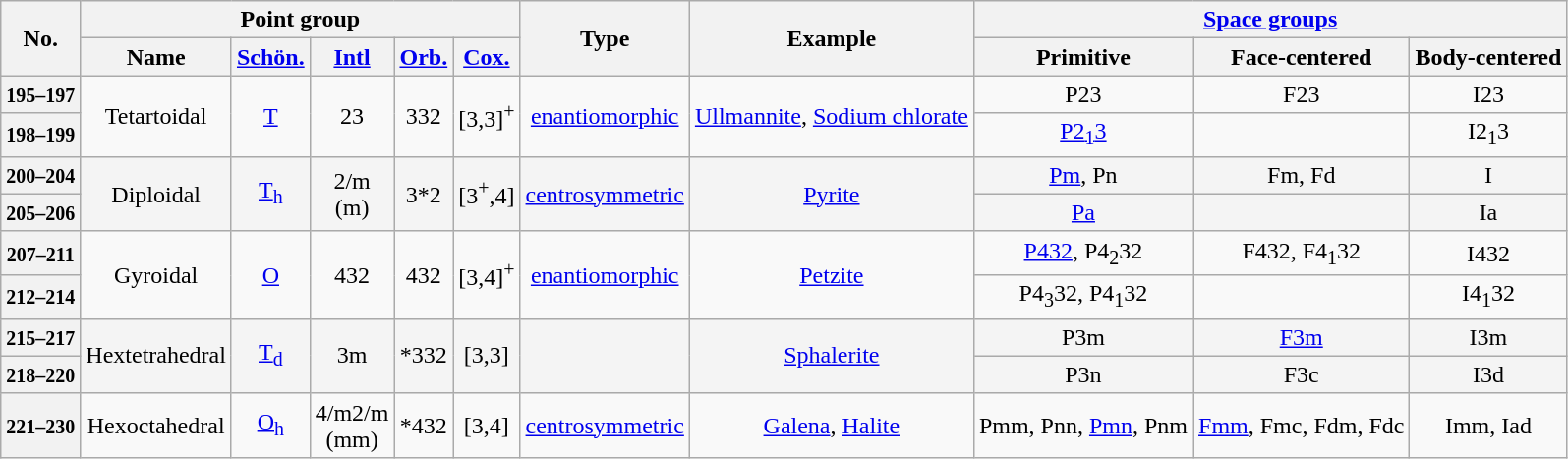<table class=wikitable>
<tr>
<th rowspan=2>No.</th>
<th colspan=5>Point group</th>
<th rowspan=2>Type</th>
<th rowspan=2>Example</th>
<th colspan=3><a href='#'>Space groups</a></th>
</tr>
<tr align=center>
<th>Name</th>
<th><a href='#'>Schön.</a></th>
<th><a href='#'>Intl</a></th>
<th><a href='#'>Orb.</a></th>
<th><a href='#'>Cox.</a></th>
<th>Primitive</th>
<th>Face-centered</th>
<th>Body-centered</th>
</tr>
<tr align=center>
<th><small>195–197</small></th>
<td rowspan=2>Tetartoidal</td>
<td rowspan=2><a href='#'>T</a></td>
<td rowspan=2>23</td>
<td rowspan=2>332</td>
<td rowspan=2>[3,3]<sup>+</sup></td>
<td rowspan=2><a href='#'>enantiomorphic</a></td>
<td rowspan=2><a href='#'>Ullmannite</a>, <a href='#'>Sodium chlorate</a></td>
<td>P23</td>
<td>F23</td>
<td>I23</td>
</tr>
<tr align=center>
<th><small>198–199</small></th>
<td><a href='#'>P2<sub>1</sub>3</a></td>
<td></td>
<td>I2<sub>1</sub>3</td>
</tr>
<tr bgcolor=#f4f4f4 align=center>
<th><small>200–204</small></th>
<td rowspan=2>Diploidal</td>
<td rowspan=2><a href='#'>T<sub>h</sub></a></td>
<td rowspan=2>2/m<br>(m)</td>
<td rowspan=2>3*2</td>
<td rowspan=2>[3<sup>+</sup>,4]</td>
<td rowspan=2><a href='#'>centrosymmetric</a></td>
<td rowspan=2><a href='#'>Pyrite</a></td>
<td><a href='#'>Pm</a>, Pn</td>
<td>Fm, Fd</td>
<td>I</td>
</tr>
<tr bgcolor=#f4f4f4 align=center>
<th><small>205–206</small></th>
<td><a href='#'>Pa</a></td>
<td></td>
<td>Ia</td>
</tr>
<tr align=center>
<th><small>207–211</small></th>
<td rowspan=2>Gyroidal</td>
<td rowspan=2><a href='#'>O</a></td>
<td rowspan=2>432</td>
<td rowspan=2>432</td>
<td rowspan=2>[3,4]<sup>+</sup></td>
<td rowspan=2><a href='#'>enantiomorphic</a></td>
<td rowspan=2><a href='#'>Petzite</a></td>
<td><a href='#'>P432</a>, P4<sub>2</sub>32</td>
<td>F432, F4<sub>1</sub>32</td>
<td>I432</td>
</tr>
<tr align=center>
<th><small>212–214</small></th>
<td>P4<sub>3</sub>32, P4<sub>1</sub>32</td>
<td></td>
<td>I4<sub>1</sub>32</td>
</tr>
<tr bgcolor=#f4f4f4 align=center>
<th><small>215–217</small></th>
<td rowspan=2>Hextetrahedral</td>
<td rowspan=2><a href='#'>T<sub>d</sub></a></td>
<td rowspan=2>3m</td>
<td rowspan=2>*332</td>
<td rowspan=2>[3,3]</td>
<td rowspan=2></td>
<td rowspan=2><a href='#'>Sphalerite</a></td>
<td>P3m</td>
<td><a href='#'>F3m</a></td>
<td>I3m</td>
</tr>
<tr bgcolor=#f4f4f4 align=center>
<th><small>218–220</small></th>
<td>P3n</td>
<td>F3c</td>
<td>I3d</td>
</tr>
<tr align=center>
<th><small>221–230</small></th>
<td>Hexoctahedral</td>
<td><a href='#'>O<sub>h</sub></a></td>
<td>4/m2/m<br>(mm)</td>
<td>*432</td>
<td>[3,4]</td>
<td><a href='#'>centrosymmetric</a></td>
<td><a href='#'>Galena</a>, <a href='#'>Halite</a></td>
<td align=left>Pmm, Pnn, <a href='#'>Pmn</a>, Pnm</td>
<td><a href='#'>Fmm</a>, Fmc, Fdm, Fdc</td>
<td>Imm, Iad</td>
</tr>
</table>
